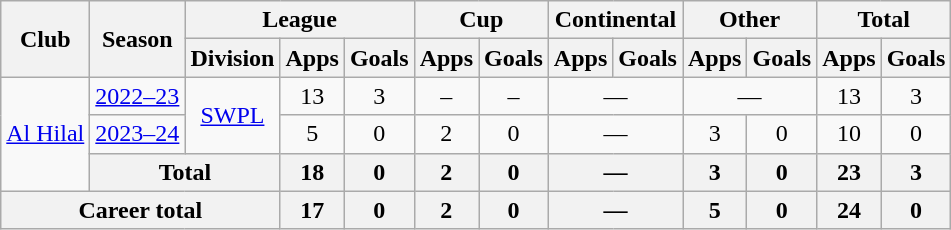<table class="wikitable" style="text-align: center;">
<tr>
<th rowspan="2">Club</th>
<th rowspan="2">Season</th>
<th colspan="3">League</th>
<th colspan="2">Cup</th>
<th colspan="2">Continental</th>
<th colspan="2">Other</th>
<th colspan="2">Total</th>
</tr>
<tr>
<th>Division</th>
<th>Apps</th>
<th>Goals</th>
<th>Apps</th>
<th>Goals</th>
<th>Apps</th>
<th>Goals</th>
<th>Apps</th>
<th>Goals</th>
<th>Apps</th>
<th>Goals</th>
</tr>
<tr>
<td rowspan="3"><a href='#'>Al Hilal</a></td>
<td><a href='#'>2022–23</a></td>
<td rowspan="2"><a href='#'>SWPL</a></td>
<td>13</td>
<td>3</td>
<td>–</td>
<td>–</td>
<td colspan="2">—</td>
<td colspan="2">—</td>
<td>13</td>
<td>3</td>
</tr>
<tr>
<td><a href='#'>2023–24</a></td>
<td>5</td>
<td>0</td>
<td>2</td>
<td>0</td>
<td colspan="2">—</td>
<td>3</td>
<td>0</td>
<td>10</td>
<td>0</td>
</tr>
<tr>
<th colspan="2">Total</th>
<th>18</th>
<th>0</th>
<th>2</th>
<th>0</th>
<th colspan="2">—</th>
<th>3</th>
<th>0</th>
<th>23</th>
<th>3</th>
</tr>
<tr>
<th colspan="3">Career total</th>
<th>17</th>
<th>0</th>
<th>2</th>
<th>0</th>
<th colspan="2">—</th>
<th>5</th>
<th>0</th>
<th>24</th>
<th>0</th>
</tr>
</table>
